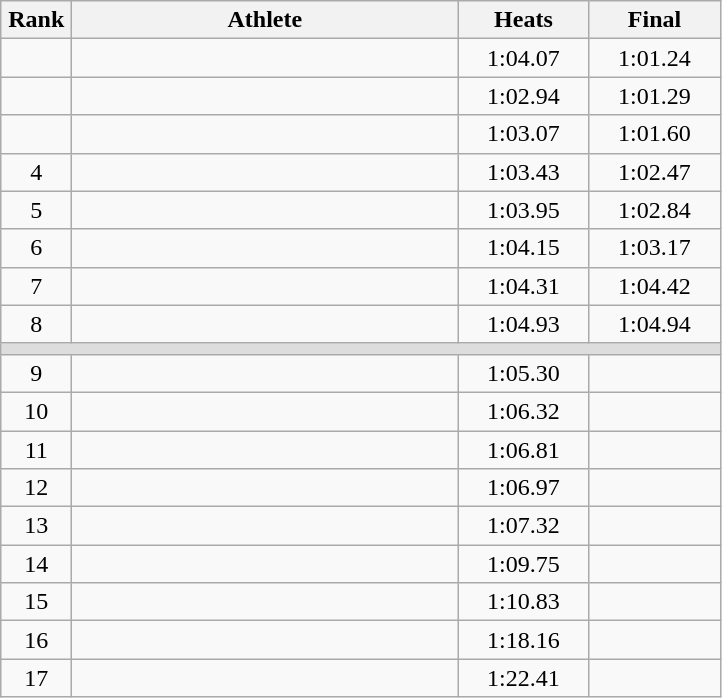<table class=wikitable style="text-align:center">
<tr>
<th width=40>Rank</th>
<th width=250>Athlete</th>
<th width=80>Heats</th>
<th width=80>Final</th>
</tr>
<tr>
<td></td>
<td align=left></td>
<td>1:04.07</td>
<td>1:01.24</td>
</tr>
<tr>
<td></td>
<td align=left></td>
<td>1:02.94</td>
<td>1:01.29</td>
</tr>
<tr>
<td></td>
<td align=left></td>
<td>1:03.07</td>
<td>1:01.60</td>
</tr>
<tr>
<td>4</td>
<td align=left></td>
<td>1:03.43</td>
<td>1:02.47</td>
</tr>
<tr>
<td>5</td>
<td align=left></td>
<td>1:03.95</td>
<td>1:02.84</td>
</tr>
<tr>
<td>6</td>
<td align=left></td>
<td>1:04.15</td>
<td>1:03.17</td>
</tr>
<tr>
<td>7</td>
<td align=left></td>
<td>1:04.31</td>
<td>1:04.42</td>
</tr>
<tr>
<td>8</td>
<td align=left></td>
<td>1:04.93</td>
<td>1:04.94</td>
</tr>
<tr bgcolor=#DDDDDD>
<td colspan=4></td>
</tr>
<tr>
<td>9</td>
<td align=left></td>
<td>1:05.30</td>
<td></td>
</tr>
<tr>
<td>10</td>
<td align=left></td>
<td>1:06.32</td>
<td></td>
</tr>
<tr>
<td>11</td>
<td align=left></td>
<td>1:06.81</td>
<td></td>
</tr>
<tr>
<td>12</td>
<td align=left></td>
<td>1:06.97</td>
<td></td>
</tr>
<tr>
<td>13</td>
<td align=left></td>
<td>1:07.32</td>
<td></td>
</tr>
<tr>
<td>14</td>
<td align=left></td>
<td>1:09.75</td>
<td></td>
</tr>
<tr>
<td>15</td>
<td align=left></td>
<td>1:10.83</td>
<td></td>
</tr>
<tr>
<td>16</td>
<td align=left></td>
<td>1:18.16</td>
<td></td>
</tr>
<tr>
<td>17</td>
<td align=left></td>
<td>1:22.41</td>
<td></td>
</tr>
</table>
